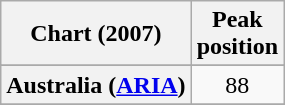<table class="wikitable sortable plainrowheaders" style="text-align:center">
<tr>
<th>Chart (2007)</th>
<th>Peak<br>position</th>
</tr>
<tr>
</tr>
<tr>
<th scope="row">Australia (<a href='#'>ARIA</a>)</th>
<td>88</td>
</tr>
<tr>
</tr>
</table>
